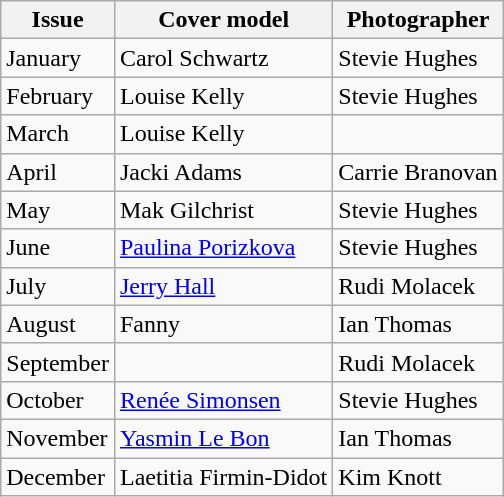<table class="sortable wikitable">
<tr>
<th>Issue</th>
<th>Cover model</th>
<th>Photographer</th>
</tr>
<tr>
<td>January</td>
<td>Carol Schwartz</td>
<td>Stevie Hughes</td>
</tr>
<tr>
<td>February</td>
<td>Louise Kelly</td>
<td>Stevie Hughes</td>
</tr>
<tr>
<td>March</td>
<td>Louise Kelly</td>
<td></td>
</tr>
<tr>
<td>April</td>
<td>Jacki Adams</td>
<td>Carrie Branovan</td>
</tr>
<tr>
<td>May</td>
<td>Mak Gilchrist</td>
<td>Stevie Hughes</td>
</tr>
<tr>
<td>June</td>
<td><a href='#'>Paulina Porizkova</a></td>
<td>Stevie Hughes</td>
</tr>
<tr>
<td>July</td>
<td><a href='#'>Jerry Hall</a></td>
<td>Rudi Molacek</td>
</tr>
<tr>
<td>August</td>
<td>Fanny</td>
<td>Ian Thomas</td>
</tr>
<tr>
<td>September</td>
<td></td>
<td>Rudi Molacek</td>
</tr>
<tr>
<td>October</td>
<td><a href='#'>Renée Simonsen</a></td>
<td>Stevie Hughes</td>
</tr>
<tr>
<td>November</td>
<td><a href='#'>Yasmin Le Bon</a></td>
<td>Ian Thomas</td>
</tr>
<tr>
<td>December</td>
<td>Laetitia Firmin-Didot</td>
<td>Kim Knott</td>
</tr>
</table>
